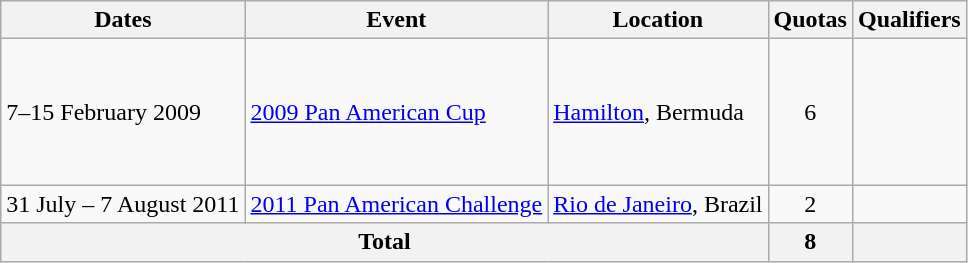<table class="wikitable">
<tr>
<th>Dates</th>
<th>Event</th>
<th>Location</th>
<th>Quotas</th>
<th>Qualifiers</th>
</tr>
<tr>
<td>7–15 February 2009</td>
<td><a href='#'>2009 Pan American Cup</a></td>
<td><a href='#'>Hamilton</a>, Bermuda</td>
<td align=center>6</td>
<td><br><br><br><br><br></td>
</tr>
<tr>
<td>31 July – 7 August 2011</td>
<td><a href='#'>2011 Pan American Challenge</a></td>
<td><a href='#'>Rio de Janeiro</a>, Brazil</td>
<td align=center>2</td>
<td><br></td>
</tr>
<tr>
<th colspan="3">Total</th>
<th>8</th>
<th></th>
</tr>
</table>
